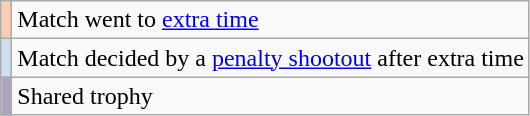<table class="wikitable">
<tr>
<td style="background-color:#FBCEB1"></td>
<td>Match went to <a href='#'>extra time</a></td>
</tr>
<tr>
<td style="background-color:#cedff2"></td>
<td>Match decided by a <a href='#'>penalty shootout</a> after extra time</td>
</tr>
<tr>
<td style="background-color:#afa3bf"></td>
<td>Shared trophy</td>
</tr>
</table>
